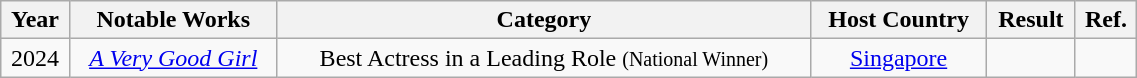<table class="wikitable sortable" style="text-align:center; width:60%;">
<tr>
<th>Year</th>
<th>Notable Works</th>
<th>Category</th>
<th>Host Country</th>
<th>Result</th>
<th>Ref.</th>
</tr>
<tr>
<td>2024</td>
<td><em><a href='#'>A Very Good Girl</a></em></td>
<td>Best Actress in a Leading Role <small>(National Winner)</small></td>
<td><a href='#'>Singapore</a></td>
<td></td>
<td></td>
</tr>
</table>
